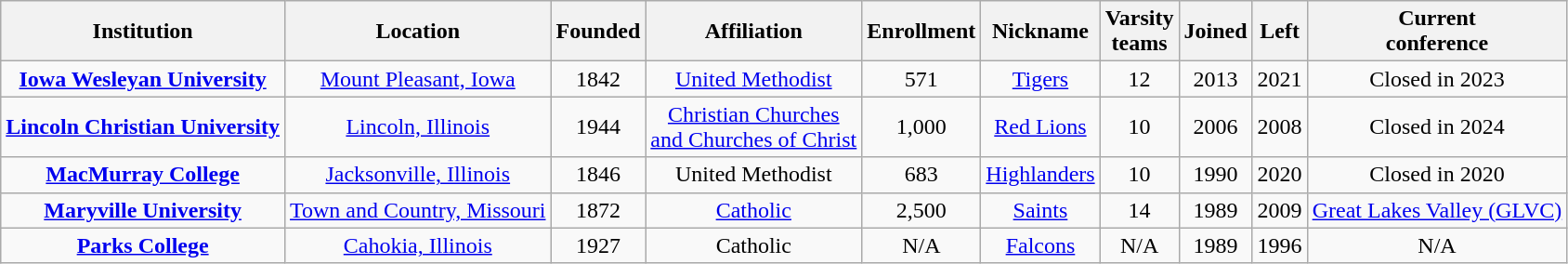<table class="wikitable" style="text-align: center;">
<tr>
<th>Institution</th>
<th>Location</th>
<th>Founded</th>
<th>Affiliation</th>
<th>Enrollment</th>
<th>Nickname</th>
<th>Varsity<br>teams</th>
<th>Joined</th>
<th>Left</th>
<th>Current<br>conference</th>
</tr>
<tr>
<td><strong><a href='#'>Iowa Wesleyan University</a></strong></td>
<td><a href='#'>Mount Pleasant, Iowa</a></td>
<td>1842</td>
<td><a href='#'>United Methodist</a></td>
<td>571</td>
<td><a href='#'>Tigers</a></td>
<td>12</td>
<td>2013</td>
<td>2021</td>
<td>Closed in 2023</td>
</tr>
<tr>
<td><strong><a href='#'>Lincoln Christian University</a></strong></td>
<td><a href='#'>Lincoln, Illinois</a></td>
<td>1944</td>
<td><a href='#'>Christian Churches<br>and Churches of Christ</a></td>
<td>1,000</td>
<td><a href='#'>Red Lions</a></td>
<td>10</td>
<td>2006</td>
<td>2008</td>
<td>Closed in 2024</td>
</tr>
<tr>
<td><strong><a href='#'>MacMurray College</a></strong></td>
<td><a href='#'>Jacksonville, Illinois</a></td>
<td>1846</td>
<td>United Methodist</td>
<td>683</td>
<td><a href='#'>Highlanders</a></td>
<td>10</td>
<td>1990</td>
<td>2020</td>
<td>Closed in 2020</td>
</tr>
<tr>
<td><strong><a href='#'>Maryville University</a></strong></td>
<td><a href='#'>Town and Country, Missouri</a></td>
<td>1872</td>
<td><a href='#'>Catholic</a><br></td>
<td>2,500</td>
<td><a href='#'>Saints</a></td>
<td>14</td>
<td>1989</td>
<td>2009</td>
<td><a href='#'>Great Lakes Valley (GLVC)</a></td>
</tr>
<tr>
<td><strong><a href='#'>Parks College</a></strong></td>
<td><a href='#'>Cahokia, Illinois</a></td>
<td>1927</td>
<td>Catholic<br></td>
<td>N/A</td>
<td><a href='#'>Falcons</a></td>
<td>N/A</td>
<td>1989</td>
<td>1996</td>
<td>N/A</td>
</tr>
</table>
